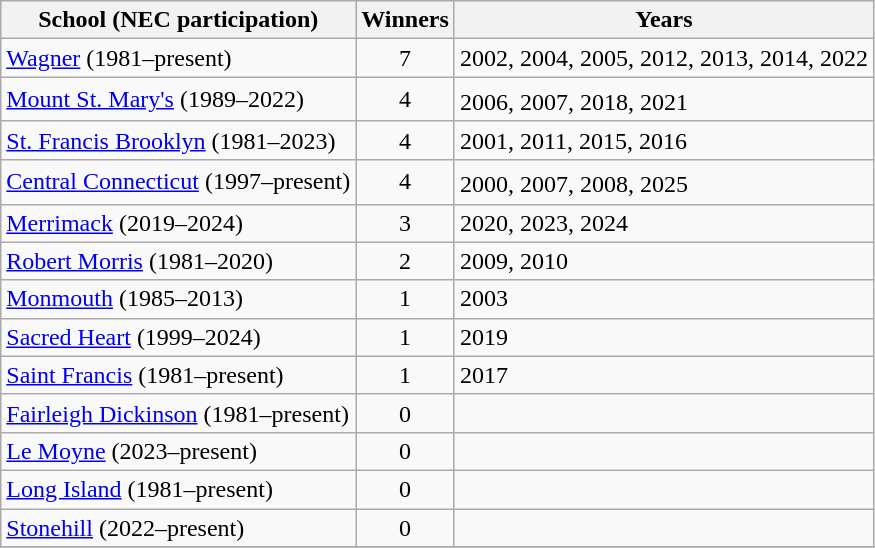<table class="wikitable sortable">
<tr>
<th>School (NEC participation)</th>
<th>Winners</th>
<th class=unsortable>Years</th>
</tr>
<tr>
<td><a href='#'>Wagner</a> (1981–present)</td>
<td align=center>7</td>
<td>2002, 2004, 2005, 2012, 2013, 2014, 2022</td>
</tr>
<tr>
<td><a href='#'>Mount St. Mary's</a> (1989–2022)</td>
<td align=center>4</td>
<td>2006, 2007<sup></sup>, 2018, 2021</td>
</tr>
<tr>
<td><a href='#'>St. Francis Brooklyn</a> (1981–2023)</td>
<td align=center>4</td>
<td>2001, 2011, 2015, 2016</td>
</tr>
<tr>
<td><a href='#'>Central Connecticut</a> (1997–present)</td>
<td align=center>4</td>
<td>2000, 2007<sup></sup>, 2008, 2025</td>
</tr>
<tr>
<td><a href='#'>Merrimack</a> (2019–2024)</td>
<td align=center>3</td>
<td>2020, 2023, 2024</td>
</tr>
<tr>
<td><a href='#'>Robert Morris</a> (1981–2020)</td>
<td align=center>2</td>
<td>2009, 2010</td>
</tr>
<tr>
<td><a href='#'>Monmouth</a> (1985–2013)</td>
<td align=center>1</td>
<td>2003</td>
</tr>
<tr>
<td><a href='#'>Sacred Heart</a> (1999–2024)</td>
<td align=center>1</td>
<td>2019</td>
</tr>
<tr>
<td><a href='#'>Saint Francis</a> (1981–present)</td>
<td align=center>1</td>
<td>2017</td>
</tr>
<tr>
<td><a href='#'>Fairleigh Dickinson</a> (1981–present)</td>
<td align=center>0</td>
<td></td>
</tr>
<tr>
<td><a href='#'>Le Moyne</a> (2023–present)</td>
<td align=center>0</td>
<td></td>
</tr>
<tr>
<td><a href='#'>Long Island</a> (1981–present)</td>
<td align=center>0</td>
<td></td>
</tr>
<tr>
<td><a href='#'>Stonehill</a> (2022–present)</td>
<td align=center>0</td>
<td></td>
</tr>
<tr>
</tr>
</table>
